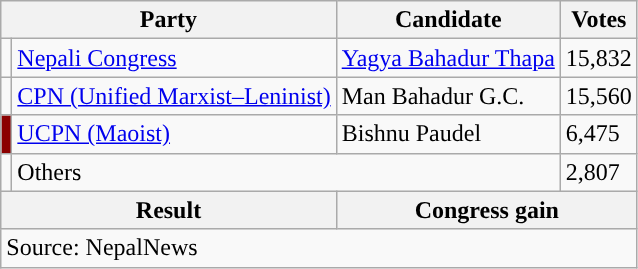<table class="wikitable">
<tr>
<th colspan="2">Party</th>
<th>Candidate</th>
<th>Votes</th>
</tr>
<tr>
<td style="background-color:"></td>
<td><a href='#'>Nepali Congress</a></td>
<td><a href='#'>Yagya Bahadur Thapa</a></td>
<td>15,832</td>
</tr>
<tr>
<td style="background-color:"></td>
<td><a href='#'>CPN (Unified Marxist–Leninist)</a></td>
<td>Man Bahadur G.C.</td>
<td>15,560</td>
</tr>
<tr>
<td style="background-color:darkred"></td>
<td><a href='#'>UCPN (Maoist)</a></td>
<td>Bishnu Paudel</td>
<td>6,475</td>
</tr>
<tr>
<td></td>
<td colspan="2">Others</td>
<td>2,807</td>
</tr>
<tr>
<th colspan="2">Result</th>
<th colspan="2">Congress gain</th>
</tr>
<tr>
<td colspan="4">Source: NepalNews</td>
</tr>
</table>
